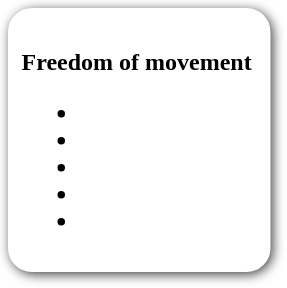<table style="border-radius:1em; box-shadow:0.1em 0.1em 0.5em rgba(0,0,0,0.75); background:white; border:1px solid white; padding:5px;">
<tr style="vertical-align:top;">
<td><br><strong>Freedom of movement</strong><ul><li></li><li></li><li></li><li></li><li></li></ul></td>
<td></td>
</tr>
</table>
